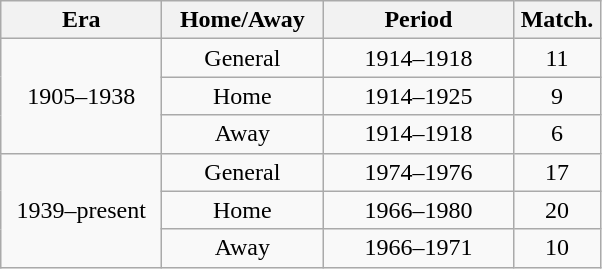<table class="wikitable sortable" style="text-align:center">
<tr>
<th width=100px>Era</th>
<th width=100px>Home/Away</th>
<th width=120px>Period</th>
<th width=50px>Match.</th>
</tr>
<tr>
<td rowspan=3>1905–1938</td>
<td>General</td>
<td>1914–1918</td>
<td>11</td>
</tr>
<tr>
<td>Home</td>
<td>1914–1925</td>
<td>9</td>
</tr>
<tr>
<td>Away</td>
<td>1914–1918</td>
<td>6</td>
</tr>
<tr>
<td rowspan=3>1939–present</td>
<td>General</td>
<td>1974–1976</td>
<td>17</td>
</tr>
<tr>
<td>Home</td>
<td>1966–1980</td>
<td>20</td>
</tr>
<tr>
<td>Away</td>
<td>1966–1971</td>
<td>10</td>
</tr>
</table>
